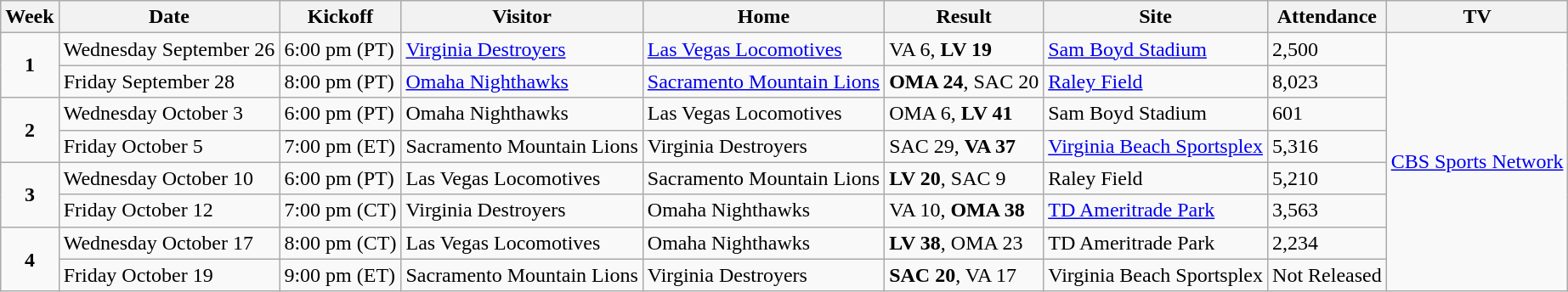<table class="wikitable">
<tr>
<th>Week</th>
<th>Date</th>
<th>Kickoff</th>
<th>Visitor</th>
<th>Home</th>
<th>Result</th>
<th>Site</th>
<th>Attendance</th>
<th>TV</th>
</tr>
<tr>
<td style="text-align:center;" rowspan="2"><strong>1</strong></td>
<td>Wednesday September 26</td>
<td>6:00 pm (PT)</td>
<td><a href='#'>Virginia Destroyers</a></td>
<td><a href='#'>Las Vegas Locomotives</a></td>
<td>VA 6, <strong>LV 19</strong></td>
<td><a href='#'>Sam Boyd Stadium</a></td>
<td>2,500</td>
<td rowspan="8"><a href='#'>CBS Sports Network</a></td>
</tr>
<tr>
<td>Friday September 28</td>
<td>8:00 pm (PT)</td>
<td><a href='#'>Omaha Nighthawks</a></td>
<td><a href='#'>Sacramento Mountain Lions</a></td>
<td><strong>OMA 24</strong>, SAC 20</td>
<td><a href='#'>Raley Field</a></td>
<td>8,023</td>
</tr>
<tr>
<td style="text-align:center;" rowspan="2"><strong>2</strong></td>
<td>Wednesday October 3</td>
<td>6:00 pm (PT)</td>
<td>Omaha Nighthawks</td>
<td>Las Vegas Locomotives</td>
<td>OMA 6, <strong>LV 41</strong></td>
<td>Sam Boyd Stadium</td>
<td>601</td>
</tr>
<tr>
<td>Friday October 5</td>
<td>7:00 pm (ET)</td>
<td>Sacramento Mountain Lions</td>
<td>Virginia Destroyers</td>
<td>SAC 29, <strong>VA 37</strong></td>
<td><a href='#'>Virginia Beach Sportsplex</a></td>
<td>5,316 </td>
</tr>
<tr>
<td style="text-align:center;" rowspan="2"><strong>3</strong></td>
<td>Wednesday October 10</td>
<td>6:00 pm (PT)</td>
<td>Las Vegas Locomotives</td>
<td>Sacramento Mountain Lions</td>
<td><strong>LV 20</strong>, SAC 9</td>
<td>Raley Field</td>
<td>5,210</td>
</tr>
<tr>
<td>Friday October 12</td>
<td>7:00 pm (CT)</td>
<td>Virginia Destroyers</td>
<td>Omaha Nighthawks</td>
<td>VA 10, <strong>OMA 38</strong></td>
<td><a href='#'>TD Ameritrade Park</a></td>
<td>3,563</td>
</tr>
<tr>
<td style="text-align:center;" rowspan="2"><strong>4</strong></td>
<td>Wednesday October 17</td>
<td>8:00 pm (CT)</td>
<td>Las Vegas Locomotives</td>
<td>Omaha Nighthawks</td>
<td><strong>LV 38</strong>, OMA 23</td>
<td>TD Ameritrade Park</td>
<td>2,234</td>
</tr>
<tr>
<td>Friday October 19</td>
<td>9:00 pm (ET)</td>
<td>Sacramento Mountain Lions</td>
<td>Virginia Destroyers</td>
<td><strong>SAC 20</strong>, VA 17</td>
<td>Virginia Beach Sportsplex</td>
<td>Not Released</td>
</tr>
</table>
